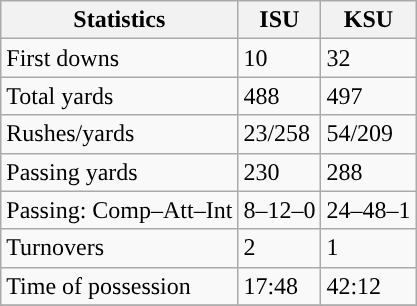<table class="wikitable" style="float: left;">
<tr>
<th>Statistics</th>
<th>ISU</th>
<th>KSU</th>
</tr>
<tr>
<td>First downs</td>
<td>10</td>
<td>32</td>
</tr>
<tr>
<td>Total yards</td>
<td>488</td>
<td>497</td>
</tr>
<tr>
<td>Rushes/yards</td>
<td>23/258</td>
<td>54/209</td>
</tr>
<tr>
<td>Passing yards</td>
<td>230</td>
<td>288</td>
</tr>
<tr>
<td>Passing: Comp–Att–Int</td>
<td>8–12–0</td>
<td>24–48–1</td>
</tr>
<tr>
<td>Turnovers</td>
<td>2</td>
<td>1</td>
</tr>
<tr>
<td>Time of possession</td>
<td>17:48</td>
<td>42:12</td>
</tr>
<tr>
</tr>
</table>
